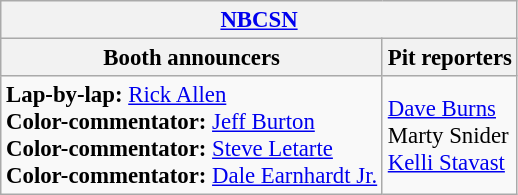<table class="wikitable" style="font-size: 95%;">
<tr>
<th colspan="2"><a href='#'>NBCSN</a></th>
</tr>
<tr>
<th>Booth announcers</th>
<th>Pit reporters</th>
</tr>
<tr>
<td><strong>Lap-by-lap:</strong> <a href='#'>Rick Allen</a><br><strong>Color-commentator:</strong> <a href='#'>Jeff Burton</a><br><strong>Color-commentator:</strong> <a href='#'>Steve Letarte</a><br><strong>Color-commentator:</strong> <a href='#'>Dale Earnhardt Jr.</a></td>
<td><a href='#'>Dave Burns</a><br>Marty Snider<br><a href='#'>Kelli Stavast</a></td>
</tr>
</table>
